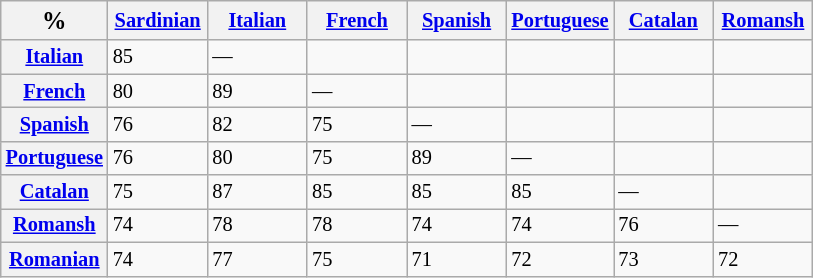<table class="wikitable sortable" style="font-size: 85%">
<tr>
<th width="60"><big>%</big></th>
<th width="60"><a href='#'>Sardinian</a></th>
<th width="60"><a href='#'>Italian</a></th>
<th width="60"><a href='#'>French</a></th>
<th width="60"><a href='#'>Spanish</a></th>
<th width="60"><a href='#'>Portuguese</a></th>
<th width="60"><a href='#'>Catalan</a></th>
<th width="60"><a href='#'>Romansh</a></th>
</tr>
<tr>
<th><a href='#'>Italian</a></th>
<td>85</td>
<td>—</td>
<td></td>
<td></td>
<td></td>
<td></td>
<td></td>
</tr>
<tr>
<th><a href='#'>French</a></th>
<td>80</td>
<td>89</td>
<td>—</td>
<td></td>
<td></td>
<td></td>
<td></td>
</tr>
<tr>
<th><a href='#'>Spanish</a></th>
<td>76</td>
<td>82</td>
<td>75</td>
<td>—</td>
<td></td>
<td></td>
<td></td>
</tr>
<tr>
<th><a href='#'>Portuguese</a></th>
<td>76</td>
<td>80</td>
<td>75</td>
<td>89</td>
<td>—</td>
<td></td>
<td></td>
</tr>
<tr>
<th><a href='#'>Catalan</a></th>
<td>75</td>
<td>87</td>
<td>85</td>
<td>85</td>
<td>85</td>
<td>—</td>
<td></td>
</tr>
<tr>
<th><a href='#'>Romansh</a></th>
<td>74</td>
<td>78</td>
<td>78</td>
<td>74</td>
<td>74</td>
<td>76</td>
<td>—</td>
</tr>
<tr>
<th><a href='#'>Romanian</a></th>
<td>74</td>
<td>77</td>
<td>75</td>
<td>71</td>
<td>72</td>
<td>73</td>
<td>72</td>
</tr>
</table>
